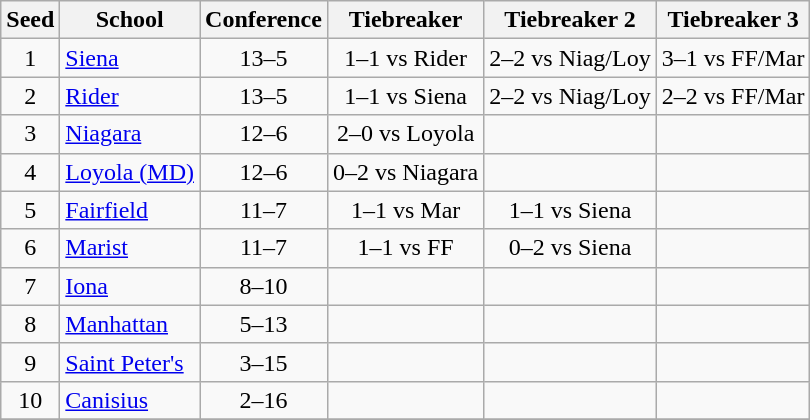<table class="wikitable" style="text-align:center">
<tr>
<th>Seed</th>
<th>School</th>
<th>Conference</th>
<th>Tiebreaker</th>
<th>Tiebreaker 2</th>
<th>Tiebreaker 3</th>
</tr>
<tr>
<td>1</td>
<td align=left><a href='#'>Siena</a></td>
<td>13–5</td>
<td>1–1 vs Rider</td>
<td>2–2 vs Niag/Loy</td>
<td>3–1 vs FF/Mar</td>
</tr>
<tr>
<td>2</td>
<td align=left><a href='#'>Rider</a></td>
<td>13–5</td>
<td>1–1 vs Siena</td>
<td>2–2 vs Niag/Loy</td>
<td>2–2 vs FF/Mar</td>
</tr>
<tr>
<td>3</td>
<td align=left><a href='#'>Niagara</a></td>
<td>12–6</td>
<td>2–0 vs Loyola</td>
<td></td>
<td></td>
</tr>
<tr>
<td>4</td>
<td align=left><a href='#'>Loyola (MD)</a></td>
<td>12–6</td>
<td>0–2 vs Niagara</td>
<td></td>
<td></td>
</tr>
<tr>
<td>5</td>
<td align=left><a href='#'>Fairfield</a></td>
<td>11–7</td>
<td>1–1 vs Mar</td>
<td>1–1 vs Siena</td>
<td></td>
</tr>
<tr>
<td>6</td>
<td align=left><a href='#'>Marist</a></td>
<td>11–7</td>
<td>1–1 vs FF</td>
<td>0–2 vs Siena</td>
<td></td>
</tr>
<tr>
<td>7</td>
<td align=left><a href='#'>Iona</a></td>
<td>8–10</td>
<td></td>
<td></td>
<td></td>
</tr>
<tr>
<td>8</td>
<td align=left><a href='#'>Manhattan</a></td>
<td>5–13</td>
<td></td>
<td></td>
<td></td>
</tr>
<tr>
<td>9</td>
<td align=left><a href='#'>Saint Peter's</a></td>
<td>3–15</td>
<td></td>
<td></td>
<td></td>
</tr>
<tr>
<td>10</td>
<td align=left><a href='#'>Canisius</a></td>
<td>2–16</td>
<td></td>
<td></td>
<td></td>
</tr>
<tr>
</tr>
</table>
